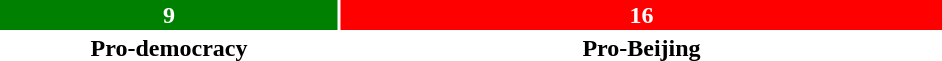<table style="width:50%; text-align:center;">
<tr style="color:white;">
<td style="background:green; width:36%;"><strong>9</strong></td>
<td style="background:red; width:64%;"><strong>16</strong></td>
</tr>
<tr>
<td><span><strong>Pro-democracy</strong></span></td>
<td><span><strong>Pro-Beijing</strong></span></td>
</tr>
</table>
